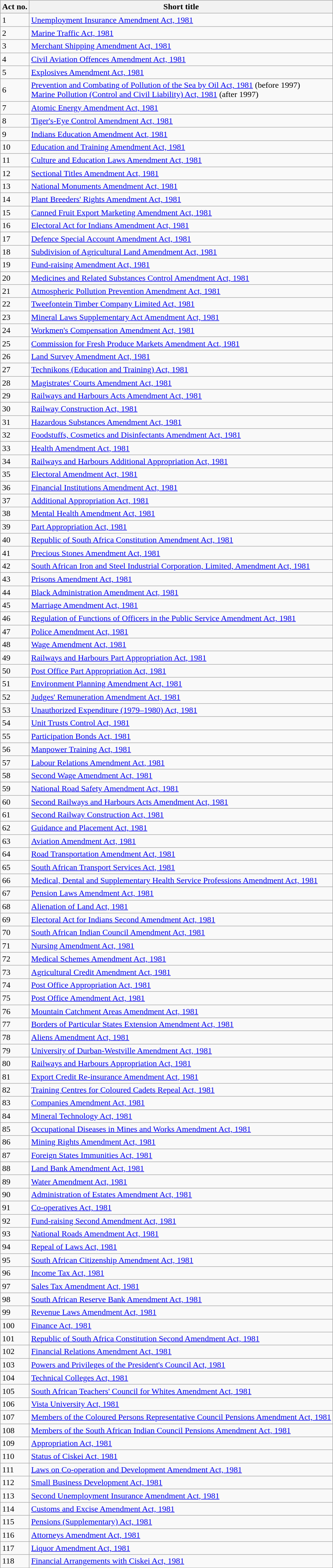<table class="wikitable sortable">
<tr>
<th>Act no.</th>
<th>Short title</th>
</tr>
<tr>
<td>1</td>
<td><a href='#'>Unemployment Insurance Amendment Act, 1981</a></td>
</tr>
<tr>
<td>2</td>
<td><a href='#'>Marine Traffic Act, 1981</a></td>
</tr>
<tr>
<td>3</td>
<td><a href='#'>Merchant Shipping Amendment Act, 1981</a></td>
</tr>
<tr>
<td>4</td>
<td><a href='#'>Civil Aviation Offences Amendment Act, 1981</a></td>
</tr>
<tr>
<td>5</td>
<td><a href='#'>Explosives Amendment Act, 1981</a></td>
</tr>
<tr>
<td>6</td>
<td><a href='#'>Prevention and Combating of Pollution of the Sea by Oil Act, 1981</a> (before 1997) <br><a href='#'>Marine Pollution (Control and Civil Liability) Act, 1981</a> (after 1997)</td>
</tr>
<tr>
<td>7</td>
<td><a href='#'>Atomic Energy Amendment Act, 1981</a></td>
</tr>
<tr>
<td>8</td>
<td><a href='#'>Tiger's-Eye Control Amendment Act, 1981</a></td>
</tr>
<tr>
<td>9</td>
<td><a href='#'>Indians Education Amendment Act, 1981</a></td>
</tr>
<tr>
<td>10</td>
<td><a href='#'>Education and Training Amendment Act, 1981</a></td>
</tr>
<tr>
<td>11</td>
<td><a href='#'>Culture and Education Laws Amendment Act, 1981</a></td>
</tr>
<tr>
<td>12</td>
<td><a href='#'>Sectional Titles Amendment Act, 1981</a></td>
</tr>
<tr>
<td>13</td>
<td><a href='#'>National Monuments Amendment Act, 1981</a></td>
</tr>
<tr>
<td>14</td>
<td><a href='#'>Plant Breeders' Rights Amendment Act, 1981</a></td>
</tr>
<tr>
<td>15</td>
<td><a href='#'>Canned Fruit Export Marketing Amendment Act, 1981</a></td>
</tr>
<tr>
<td>16</td>
<td><a href='#'>Electoral Act for Indians Amendment Act, 1981</a></td>
</tr>
<tr>
<td>17</td>
<td><a href='#'>Defence Special Account Amendment Act, 1981</a></td>
</tr>
<tr>
<td>18</td>
<td><a href='#'>Subdivision of Agricultural Land Amendment Act, 1981</a></td>
</tr>
<tr>
<td>19</td>
<td><a href='#'>Fund-raising Amendment Act, 1981</a></td>
</tr>
<tr>
<td>20</td>
<td><a href='#'>Medicines and Related Substances Control Amendment Act, 1981</a></td>
</tr>
<tr>
<td>21</td>
<td><a href='#'>Atmospheric Pollution Prevention Amendment Act, 1981</a></td>
</tr>
<tr>
<td>22</td>
<td><a href='#'>Tweefontein Timber Company Limited Act, 1981</a></td>
</tr>
<tr>
<td>23</td>
<td><a href='#'>Mineral Laws Supplementary Act Amendment Act, 1981</a></td>
</tr>
<tr>
<td>24</td>
<td><a href='#'>Workmen's Compensation Amendment Act, 1981</a></td>
</tr>
<tr>
<td>25</td>
<td><a href='#'>Commission for Fresh Produce Markets Amendment Act, 1981</a></td>
</tr>
<tr>
<td>26</td>
<td><a href='#'>Land Survey Amendment Act, 1981</a></td>
</tr>
<tr>
<td>27</td>
<td><a href='#'>Technikons (Education and Training) Act, 1981</a></td>
</tr>
<tr>
<td>28</td>
<td><a href='#'>Magistrates' Courts Amendment Act, 1981</a></td>
</tr>
<tr>
<td>29</td>
<td><a href='#'>Railways and Harbours Acts Amendment Act, 1981</a></td>
</tr>
<tr>
<td>30</td>
<td><a href='#'>Railway Construction Act, 1981</a></td>
</tr>
<tr>
<td>31</td>
<td><a href='#'>Hazardous Substances Amendment Act, 1981</a></td>
</tr>
<tr>
<td>32</td>
<td><a href='#'>Foodstuffs, Cosmetics and Disinfectants Amendment Act, 1981</a></td>
</tr>
<tr>
<td>33</td>
<td><a href='#'>Health Amendment Act, 1981</a></td>
</tr>
<tr>
<td>34</td>
<td><a href='#'>Railways and Harbours Additional Appropriation Act, 1981</a></td>
</tr>
<tr>
<td>35</td>
<td><a href='#'>Electoral Amendment Act, 1981</a></td>
</tr>
<tr>
<td>36</td>
<td><a href='#'>Financial Institutions Amendment Act, 1981</a></td>
</tr>
<tr>
<td>37</td>
<td><a href='#'>Additional Appropriation Act, 1981</a></td>
</tr>
<tr>
<td>38</td>
<td><a href='#'>Mental Health Amendment Act, 1981</a></td>
</tr>
<tr>
<td>39</td>
<td><a href='#'>Part Appropriation Act, 1981</a></td>
</tr>
<tr>
<td>40</td>
<td><a href='#'>Republic of South Africa Constitution Amendment Act, 1981</a></td>
</tr>
<tr>
<td>41</td>
<td><a href='#'>Precious Stones Amendment Act, 1981</a></td>
</tr>
<tr>
<td>42</td>
<td><a href='#'>South African Iron and Steel Industrial Corporation, Limited, Amendment Act, 1981</a></td>
</tr>
<tr>
<td>43</td>
<td><a href='#'>Prisons Amendment Act, 1981</a></td>
</tr>
<tr>
<td>44</td>
<td><a href='#'>Black Administration Amendment Act, 1981</a></td>
</tr>
<tr>
<td>45</td>
<td><a href='#'>Marriage Amendment Act, 1981</a></td>
</tr>
<tr>
<td>46</td>
<td><a href='#'>Regulation of Functions of Officers in the Public Service Amendment Act, 1981</a></td>
</tr>
<tr>
<td>47</td>
<td><a href='#'>Police Amendment Act, 1981</a></td>
</tr>
<tr>
<td>48</td>
<td><a href='#'>Wage Amendment Act, 1981</a></td>
</tr>
<tr>
<td>49</td>
<td><a href='#'>Railways and Harbours Part Appropriation Act, 1981</a></td>
</tr>
<tr>
<td>50</td>
<td><a href='#'>Post Office Part Appropriation Act, 1981</a></td>
</tr>
<tr>
<td>51</td>
<td><a href='#'>Environment Planning Amendment Act, 1981</a></td>
</tr>
<tr>
<td>52</td>
<td><a href='#'>Judges' Remuneration Amendment Act, 1981</a></td>
</tr>
<tr>
<td>53</td>
<td><a href='#'>Unauthorized Expenditure (1979–1980) Act, 1981</a></td>
</tr>
<tr>
<td>54</td>
<td><a href='#'>Unit Trusts Control Act, 1981</a></td>
</tr>
<tr>
<td>55</td>
<td><a href='#'>Participation Bonds Act, 1981</a></td>
</tr>
<tr>
<td>56</td>
<td><a href='#'>Manpower Training Act, 1981</a></td>
</tr>
<tr>
<td>57</td>
<td><a href='#'>Labour Relations Amendment Act, 1981</a></td>
</tr>
<tr>
<td>58</td>
<td><a href='#'>Second Wage Amendment Act, 1981</a></td>
</tr>
<tr>
<td>59</td>
<td><a href='#'>National Road Safety Amendment Act, 1981</a></td>
</tr>
<tr>
<td>60</td>
<td><a href='#'>Second Railways and Harbours Acts Amendment Act, 1981</a></td>
</tr>
<tr>
<td>61</td>
<td><a href='#'>Second Railway Construction Act, 1981</a></td>
</tr>
<tr>
<td>62</td>
<td><a href='#'>Guidance and Placement Act, 1981</a></td>
</tr>
<tr>
<td>63</td>
<td><a href='#'>Aviation Amendment Act, 1981</a></td>
</tr>
<tr>
<td>64</td>
<td><a href='#'>Road Transportation Amendment Act, 1981</a></td>
</tr>
<tr>
<td>65</td>
<td><a href='#'>South African Transport Services Act, 1981</a></td>
</tr>
<tr>
<td>66</td>
<td><a href='#'>Medical, Dental and Supplementary Health Service Professions Amendment Act, 1981</a></td>
</tr>
<tr>
<td>67</td>
<td><a href='#'>Pension Laws Amendment Act, 1981</a></td>
</tr>
<tr>
<td>68</td>
<td><a href='#'>Alienation of Land Act, 1981</a></td>
</tr>
<tr>
<td>69</td>
<td><a href='#'>Electoral Act for Indians Second Amendment Act, 1981</a></td>
</tr>
<tr>
<td>70</td>
<td><a href='#'>South African Indian Council Amendment Act, 1981</a></td>
</tr>
<tr>
<td>71</td>
<td><a href='#'>Nursing Amendment Act, 1981</a></td>
</tr>
<tr>
<td>72</td>
<td><a href='#'>Medical Schemes Amendment Act, 1981</a></td>
</tr>
<tr>
<td>73</td>
<td><a href='#'>Agricultural Credit Amendment Act, 1981</a></td>
</tr>
<tr>
<td>74</td>
<td><a href='#'>Post Office Appropriation Act, 1981</a></td>
</tr>
<tr>
<td>75</td>
<td><a href='#'>Post Office Amendment Act, 1981</a></td>
</tr>
<tr>
<td>76</td>
<td><a href='#'>Mountain Catchment Areas Amendment Act, 1981</a></td>
</tr>
<tr>
<td>77</td>
<td><a href='#'>Borders of Particular States Extension Amendment Act, 1981</a></td>
</tr>
<tr>
<td>78</td>
<td><a href='#'>Aliens Amendment Act, 1981</a></td>
</tr>
<tr>
<td>79</td>
<td><a href='#'>University of Durban-Westville Amendment Act, 1981</a></td>
</tr>
<tr>
<td>80</td>
<td><a href='#'>Railways and Harbours Appropriation Act, 1981</a></td>
</tr>
<tr>
<td>81</td>
<td><a href='#'>Export Credit Re-insurance Amendment Act, 1981</a></td>
</tr>
<tr>
<td>82</td>
<td><a href='#'>Training Centres for Coloured Cadets Repeal Act, 1981</a></td>
</tr>
<tr>
<td>83</td>
<td><a href='#'>Companies Amendment Act, 1981</a></td>
</tr>
<tr>
<td>84</td>
<td><a href='#'>Mineral Technology Act, 1981</a></td>
</tr>
<tr>
<td>85</td>
<td><a href='#'>Occupational Diseases in Mines and Works Amendment Act, 1981</a></td>
</tr>
<tr>
<td>86</td>
<td><a href='#'>Mining Rights Amendment Act, 1981</a></td>
</tr>
<tr>
<td>87</td>
<td><a href='#'>Foreign States Immunities Act, 1981</a></td>
</tr>
<tr>
<td>88</td>
<td><a href='#'>Land Bank Amendment Act, 1981</a></td>
</tr>
<tr>
<td>89</td>
<td><a href='#'>Water Amendment Act, 1981</a></td>
</tr>
<tr>
<td>90</td>
<td><a href='#'>Administration of Estates Amendment Act, 1981</a></td>
</tr>
<tr>
<td>91</td>
<td><a href='#'>Co-operatives Act, 1981</a></td>
</tr>
<tr>
<td>92</td>
<td><a href='#'>Fund-raising Second Amendment Act, 1981</a></td>
</tr>
<tr>
<td>93</td>
<td><a href='#'>National Roads Amendment Act, 1981</a></td>
</tr>
<tr>
<td>94</td>
<td><a href='#'>Repeal of Laws Act, 1981</a></td>
</tr>
<tr>
<td>95</td>
<td><a href='#'>South African Citizenship Amendment Act, 1981</a></td>
</tr>
<tr>
<td>96</td>
<td><a href='#'>Income Tax Act, 1981</a></td>
</tr>
<tr>
<td>97</td>
<td><a href='#'>Sales Tax Amendment Act, 1981</a></td>
</tr>
<tr>
<td>98</td>
<td><a href='#'>South African Reserve Bank Amendment Act, 1981</a></td>
</tr>
<tr>
<td>99</td>
<td><a href='#'>Revenue Laws Amendment Act, 1981</a></td>
</tr>
<tr>
<td>100</td>
<td><a href='#'>Finance Act, 1981</a></td>
</tr>
<tr>
<td>101</td>
<td><a href='#'>Republic of South Africa Constitution Second Amendment Act, 1981</a></td>
</tr>
<tr>
<td>102</td>
<td><a href='#'>Financial Relations Amendment Act, 1981</a></td>
</tr>
<tr>
<td>103</td>
<td><a href='#'>Powers and Privileges of the President's Council Act, 1981</a></td>
</tr>
<tr>
<td>104</td>
<td><a href='#'>Technical Colleges Act, 1981</a></td>
</tr>
<tr>
<td>105</td>
<td><a href='#'>South African Teachers' Council for Whites Amendment Act, 1981</a></td>
</tr>
<tr>
<td>106</td>
<td><a href='#'>Vista University Act, 1981</a></td>
</tr>
<tr>
<td>107</td>
<td><a href='#'>Members of the Coloured Persons Representative Council Pensions Amendment Act, 1981</a></td>
</tr>
<tr>
<td>108</td>
<td><a href='#'>Members of the South African Indian Council Pensions Amendment Act, 1981</a></td>
</tr>
<tr>
<td>109</td>
<td><a href='#'>Appropriation Act, 1981</a></td>
</tr>
<tr>
<td>110</td>
<td><a href='#'>Status of Ciskei Act, 1981</a></td>
</tr>
<tr>
<td>111</td>
<td><a href='#'>Laws on Co-operation and Development Amendment Act, 1981</a></td>
</tr>
<tr>
<td>112</td>
<td><a href='#'>Small Business Development Act, 1981</a></td>
</tr>
<tr>
<td>113</td>
<td><a href='#'>Second Unemployment Insurance Amendment Act, 1981</a></td>
</tr>
<tr>
<td>114</td>
<td><a href='#'>Customs and Excise Amendment Act, 1981</a></td>
</tr>
<tr>
<td>115</td>
<td><a href='#'>Pensions (Supplementary) Act, 1981</a></td>
</tr>
<tr>
<td>116</td>
<td><a href='#'>Attorneys Amendment Act, 1981</a></td>
</tr>
<tr>
<td>117</td>
<td><a href='#'>Liquor Amendment Act, 1981</a></td>
</tr>
<tr>
<td>118</td>
<td><a href='#'>Financial Arrangements with Ciskei Act, 1981</a></td>
</tr>
</table>
